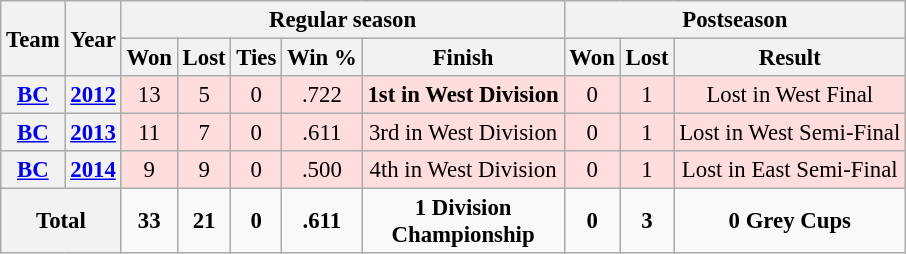<table class="wikitable" style="font-size: 95%; text-align:center;">
<tr>
<th rowspan="2">Team</th>
<th rowspan="2">Year</th>
<th colspan="5">Regular season</th>
<th colspan="4">Postseason</th>
</tr>
<tr>
<th>Won</th>
<th>Lost</th>
<th>Ties</th>
<th>Win %</th>
<th>Finish</th>
<th>Won</th>
<th>Lost</th>
<th>Result</th>
</tr>
<tr ! style="background:#fdd;">
<th><a href='#'>BC</a></th>
<th><a href='#'>2012</a></th>
<td>13</td>
<td>5</td>
<td>0</td>
<td>.722</td>
<td><strong>1st in West Division</strong></td>
<td>0</td>
<td>1</td>
<td>Lost in West Final</td>
</tr>
<tr ! style="background:#fdd;">
<th><a href='#'>BC</a></th>
<th><a href='#'>2013</a></th>
<td>11</td>
<td>7</td>
<td>0</td>
<td>.611</td>
<td>3rd in West Division</td>
<td>0</td>
<td>1</td>
<td>Lost in West Semi-Final</td>
</tr>
<tr ! style="background:#fdd;">
<th><a href='#'>BC</a></th>
<th><a href='#'>2014</a></th>
<td>9</td>
<td>9</td>
<td>0</td>
<td>.500</td>
<td>4th in West Division</td>
<td>0</td>
<td>1</td>
<td>Lost in East Semi-Final</td>
</tr>
<tr>
<th colspan="2"><strong>Total</strong></th>
<td><strong>33</strong></td>
<td><strong>21</strong></td>
<td><strong>0</strong></td>
<td><strong>.611</strong></td>
<td><strong>1 Division<br>Championship</strong></td>
<td><strong>0</strong></td>
<td><strong>3</strong></td>
<td><strong>0 Grey Cups</strong></td>
</tr>
</table>
